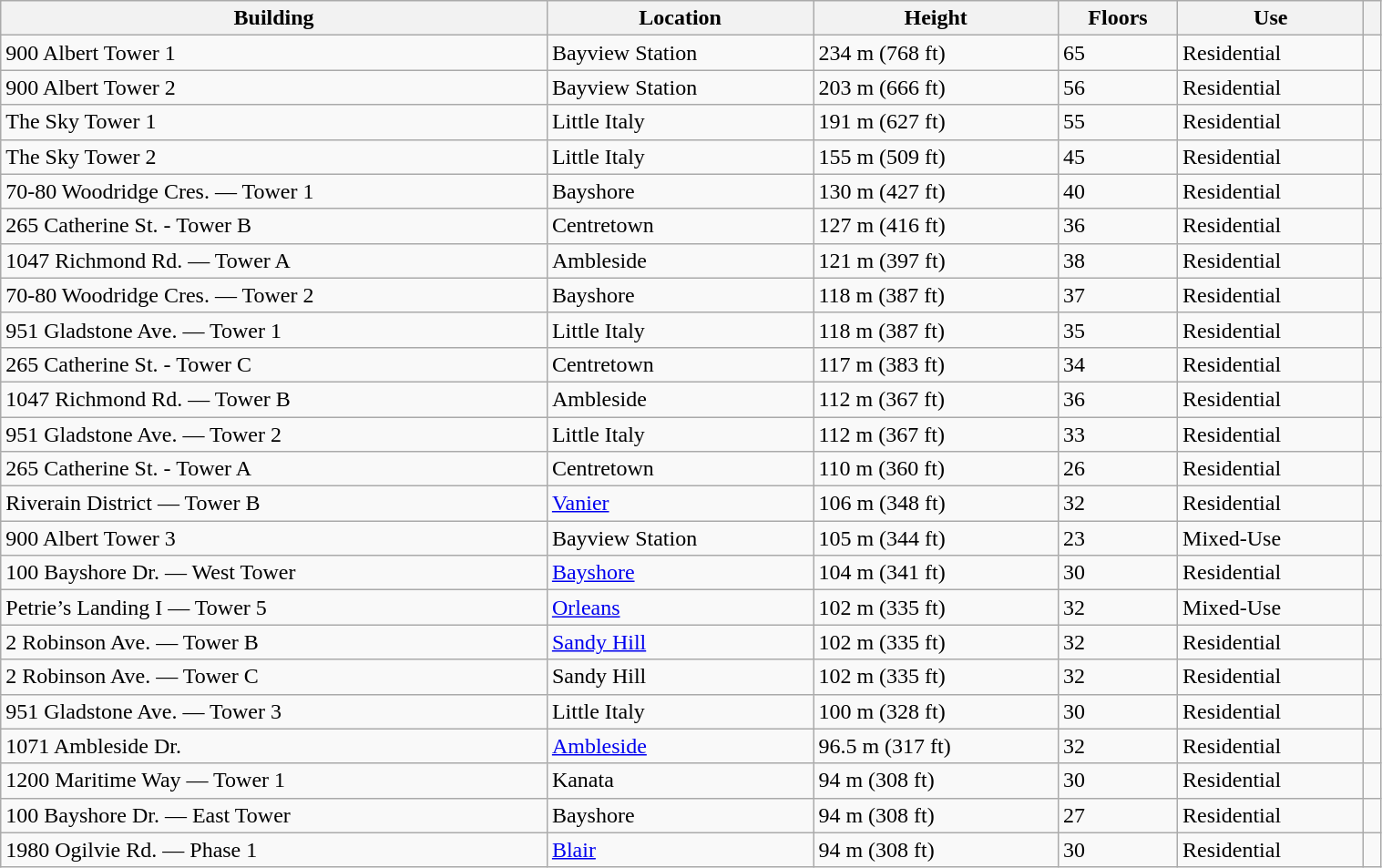<table class="wikitable sortable" style="width:80%;">
<tr>
<th>Building</th>
<th>Location</th>
<th>Height</th>
<th>Floors</th>
<th>Use</th>
<th class="unsortable"></th>
</tr>
<tr>
<td>900 Albert Tower 1</td>
<td>Bayview Station</td>
<td>234 m (768 ft)</td>
<td>65</td>
<td>Residential</td>
<td></td>
</tr>
<tr>
<td>900 Albert Tower 2</td>
<td>Bayview Station</td>
<td>203 m (666 ft)</td>
<td>56</td>
<td>Residential</td>
<td></td>
</tr>
<tr>
<td>The Sky Tower 1</td>
<td>Little Italy</td>
<td>191 m (627 ft)</td>
<td>55</td>
<td>Residential</td>
<td></td>
</tr>
<tr>
<td>The Sky Tower 2</td>
<td>Little Italy</td>
<td>155 m (509 ft)</td>
<td>45</td>
<td>Residential</td>
<td></td>
</tr>
<tr>
<td>70-80 Woodridge Cres. — Tower 1</td>
<td>Bayshore</td>
<td>130 m (427 ft)</td>
<td>40</td>
<td>Residential</td>
<td></td>
</tr>
<tr>
<td>265 Catherine St. - Tower B</td>
<td>Centretown</td>
<td>127 m (416 ft)</td>
<td>36</td>
<td>Residential</td>
<td></td>
</tr>
<tr>
<td>1047 Richmond Rd. — Tower A</td>
<td>Ambleside</td>
<td>121 m (397 ft)</td>
<td>38</td>
<td>Residential</td>
<td></td>
</tr>
<tr>
<td>70-80 Woodridge Cres. — Tower 2</td>
<td>Bayshore</td>
<td>118 m (387 ft)</td>
<td>37</td>
<td>Residential</td>
<td></td>
</tr>
<tr>
<td>951 Gladstone Ave. — Tower 1</td>
<td>Little Italy</td>
<td>118 m (387 ft)</td>
<td>35</td>
<td>Residential</td>
<td></td>
</tr>
<tr>
<td>265 Catherine St. - Tower C</td>
<td>Centretown</td>
<td>117 m (383 ft)</td>
<td>34</td>
<td>Residential</td>
<td></td>
</tr>
<tr>
<td>1047 Richmond Rd. — Tower B</td>
<td>Ambleside</td>
<td>112 m (367 ft)</td>
<td>36</td>
<td>Residential</td>
<td></td>
</tr>
<tr>
<td>951 Gladstone Ave. — Tower 2</td>
<td>Little Italy</td>
<td>112 m (367 ft)</td>
<td>33</td>
<td>Residential</td>
<td></td>
</tr>
<tr>
<td>265 Catherine St. - Tower A</td>
<td>Centretown</td>
<td>110 m (360 ft)</td>
<td>26</td>
<td>Residential</td>
<td></td>
</tr>
<tr>
<td>Riverain District — Tower B</td>
<td><a href='#'>Vanier</a></td>
<td>106 m (348 ft)</td>
<td>32</td>
<td>Residential</td>
<td></td>
</tr>
<tr>
<td>900 Albert Tower 3</td>
<td>Bayview Station</td>
<td>105 m (344 ft)</td>
<td>23</td>
<td>Mixed-Use</td>
<td></td>
</tr>
<tr>
<td>100 Bayshore Dr. — West Tower</td>
<td><a href='#'>Bayshore</a></td>
<td>104 m (341 ft)</td>
<td>30</td>
<td>Residential</td>
<td></td>
</tr>
<tr>
<td>Petrie’s Landing I — Tower 5</td>
<td><a href='#'>Orleans</a></td>
<td>102 m (335 ft)</td>
<td>32</td>
<td>Mixed-Use</td>
<td></td>
</tr>
<tr>
<td>2 Robinson Ave. — Tower B</td>
<td><a href='#'>Sandy Hill</a></td>
<td>102 m (335 ft)</td>
<td>32</td>
<td>Residential</td>
<td></td>
</tr>
<tr>
<td>2 Robinson Ave. — Tower C</td>
<td>Sandy Hill</td>
<td>102 m (335 ft)</td>
<td>32</td>
<td>Residential</td>
<td></td>
</tr>
<tr>
<td>951 Gladstone Ave. — Tower 3</td>
<td>Little Italy</td>
<td>100 m (328 ft)</td>
<td>30</td>
<td>Residential</td>
<td></td>
</tr>
<tr>
<td>1071 Ambleside Dr.</td>
<td><a href='#'>Ambleside</a></td>
<td>96.5 m (317 ft)</td>
<td>32</td>
<td>Residential</td>
<td></td>
</tr>
<tr>
<td>1200 Maritime Way — Tower 1</td>
<td>Kanata</td>
<td>94 m (308 ft)</td>
<td>30</td>
<td>Residential</td>
<td></td>
</tr>
<tr>
<td>100 Bayshore Dr. — East Tower</td>
<td>Bayshore</td>
<td>94 m (308 ft)</td>
<td>27</td>
<td>Residential</td>
<td></td>
</tr>
<tr>
<td>1980 Ogilvie Rd. — Phase 1</td>
<td><a href='#'>Blair</a></td>
<td>94 m (308 ft)</td>
<td>30</td>
<td>Residential</td>
<td></td>
</tr>
</table>
